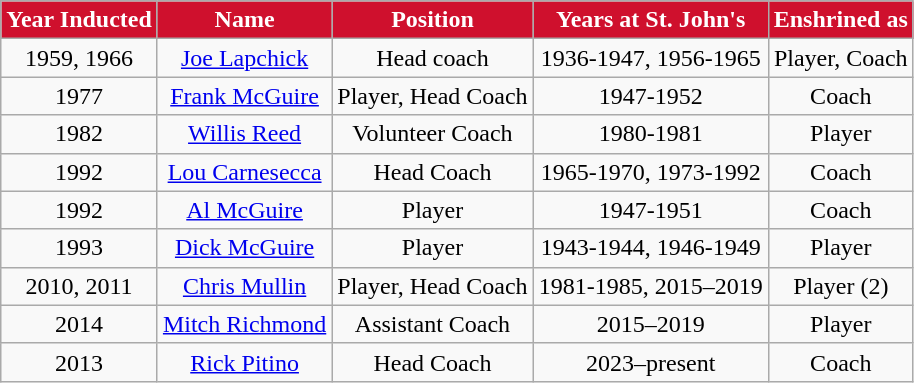<table class="wikitable" style="text-align:center;">
<tr style="color: white;">
<th style="background:#CF102D;"><span> Year Inducted</span></th>
<th style="background:#CF102D;"><span> Name</span></th>
<th style="background:#CF102D;"><span> Position</span></th>
<th style="background:#CF102D;"><span> Years at St. John's</span></th>
<th style="background:#CF102D;"><span> Enshrined as</span></th>
</tr>
<tr>
<td>1959, 1966</td>
<td><a href='#'>Joe Lapchick</a></td>
<td>Head coach</td>
<td>1936-1947, 1956-1965</td>
<td>Player, Coach</td>
</tr>
<tr>
<td>1977</td>
<td><a href='#'>Frank McGuire</a></td>
<td>Player, Head Coach</td>
<td>1947-1952</td>
<td>Coach</td>
</tr>
<tr>
<td>1982</td>
<td><a href='#'>Willis Reed</a></td>
<td>Volunteer Coach</td>
<td>1980-1981</td>
<td>Player</td>
</tr>
<tr>
<td>1992</td>
<td><a href='#'>Lou Carnesecca</a></td>
<td>Head Coach</td>
<td>1965-1970, 1973-1992</td>
<td>Coach</td>
</tr>
<tr>
<td>1992</td>
<td><a href='#'>Al McGuire</a></td>
<td>Player</td>
<td>1947-1951</td>
<td>Coach</td>
</tr>
<tr>
<td>1993</td>
<td><a href='#'>Dick McGuire</a></td>
<td>Player</td>
<td>1943-1944, 1946-1949</td>
<td>Player</td>
</tr>
<tr>
<td>2010, 2011</td>
<td><a href='#'>Chris Mullin</a></td>
<td>Player, Head Coach</td>
<td>1981-1985, 2015–2019</td>
<td>Player (2)</td>
</tr>
<tr>
<td>2014</td>
<td><a href='#'>Mitch Richmond</a></td>
<td>Assistant Coach</td>
<td>2015–2019</td>
<td>Player</td>
</tr>
<tr>
<td>2013</td>
<td><a href='#'>Rick Pitino</a></td>
<td>Head Coach</td>
<td>2023–present</td>
<td>Coach</td>
</tr>
</table>
